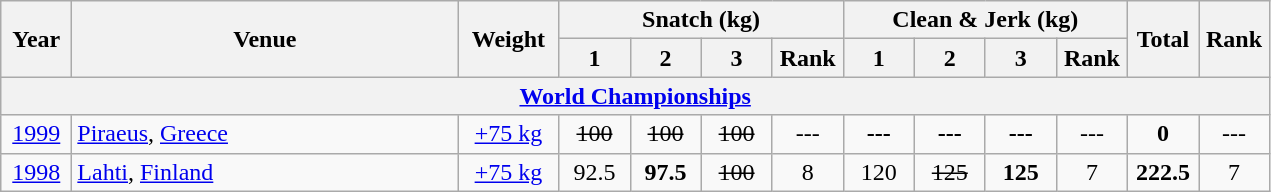<table class = "wikitable" style="text-align:center;">
<tr>
<th rowspan=2 width=40>Year</th>
<th rowspan=2 width=250>Venue</th>
<th rowspan=2 width=60>Weight</th>
<th colspan=4>Snatch (kg)</th>
<th colspan=4>Clean & Jerk (kg)</th>
<th rowspan=2 width=40>Total</th>
<th rowspan=2 width=40>Rank</th>
</tr>
<tr>
<th width=40>1</th>
<th width=40>2</th>
<th width=40>3</th>
<th width=40>Rank</th>
<th width=40>1</th>
<th width=40>2</th>
<th width=40>3</th>
<th width=40>Rank</th>
</tr>
<tr>
<th colspan=13><a href='#'>World Championships</a></th>
</tr>
<tr>
<td><a href='#'>1999</a></td>
<td align=left> <a href='#'>Piraeus</a>, <a href='#'>Greece</a></td>
<td><a href='#'>+75 kg</a></td>
<td><s>100</s></td>
<td><s>100</s></td>
<td><s>100</s></td>
<td>---</td>
<td><strong>---</strong></td>
<td><strong>---</strong></td>
<td><strong>---</strong></td>
<td>---</td>
<td><strong>0</strong></td>
<td>---</td>
</tr>
<tr>
<td><a href='#'>1998</a></td>
<td align=left> <a href='#'>Lahti</a>, <a href='#'>Finland</a></td>
<td><a href='#'>+75 kg</a></td>
<td>92.5</td>
<td><strong>97.5</strong></td>
<td><s>100</s></td>
<td>8</td>
<td>120</td>
<td><s>125</s></td>
<td><strong>125</strong></td>
<td>7</td>
<td><strong>222.5</strong></td>
<td>7</td>
</tr>
</table>
